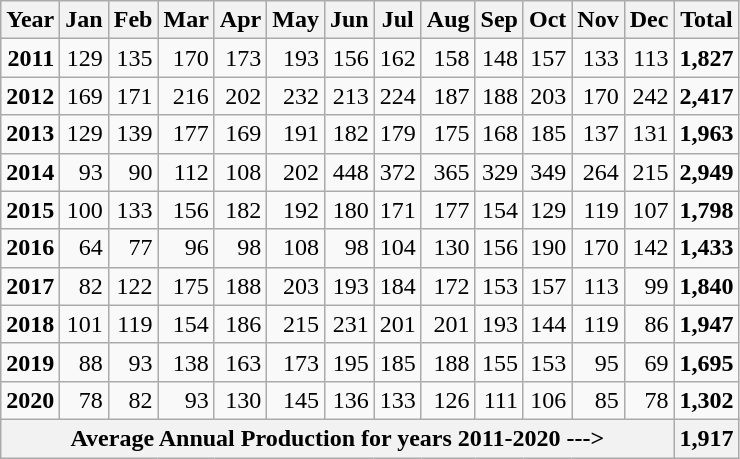<table class=wikitable>
<tr>
<th>Year</th>
<th>Jan</th>
<th>Feb</th>
<th>Mar</th>
<th>Apr</th>
<th>May</th>
<th>Jun</th>
<th>Jul</th>
<th>Aug</th>
<th>Sep</th>
<th>Oct</th>
<th>Nov</th>
<th>Dec</th>
<th>Total</th>
</tr>
<tr align=right>
<td><strong>2011</strong></td>
<td>129</td>
<td>135</td>
<td>170</td>
<td>173</td>
<td>193</td>
<td>156</td>
<td>162</td>
<td>158</td>
<td>148</td>
<td>157</td>
<td>133</td>
<td>113</td>
<td><strong>1,827</strong></td>
</tr>
<tr align=right>
<td><strong>2012</strong></td>
<td>169</td>
<td>171</td>
<td>216</td>
<td>202</td>
<td>232</td>
<td>213</td>
<td>224</td>
<td>187</td>
<td>188</td>
<td>203</td>
<td>170</td>
<td>242</td>
<td><strong>2,417</strong></td>
</tr>
<tr align=right>
<td><strong>2013</strong></td>
<td>129</td>
<td>139</td>
<td>177</td>
<td>169</td>
<td>191</td>
<td>182</td>
<td>179</td>
<td>175</td>
<td>168</td>
<td>185</td>
<td>137</td>
<td>131</td>
<td><strong>1,963</strong></td>
</tr>
<tr align=right>
<td><strong>2014</strong></td>
<td>93</td>
<td>90</td>
<td>112</td>
<td>108</td>
<td>202</td>
<td>448</td>
<td>372</td>
<td>365</td>
<td>329</td>
<td>349</td>
<td>264</td>
<td>215</td>
<td><strong>2,949</strong></td>
</tr>
<tr align=right>
<td><strong>2015</strong></td>
<td>100</td>
<td>133</td>
<td>156</td>
<td>182</td>
<td>192</td>
<td>180</td>
<td>171</td>
<td>177</td>
<td>154</td>
<td>129</td>
<td>119</td>
<td>107</td>
<td><strong>1,798</strong></td>
</tr>
<tr align=right>
<td><strong>2016</strong></td>
<td>64</td>
<td>77</td>
<td>96</td>
<td>98</td>
<td>108</td>
<td>98</td>
<td>104</td>
<td>130</td>
<td>156</td>
<td>190</td>
<td>170</td>
<td>142</td>
<td><strong>1,433</strong></td>
</tr>
<tr align=right>
<td><strong>2017</strong></td>
<td>82</td>
<td>122</td>
<td>175</td>
<td>188</td>
<td>203</td>
<td>193</td>
<td>184</td>
<td>172</td>
<td>153</td>
<td>157</td>
<td>113</td>
<td>99</td>
<td><strong>1,840</strong></td>
</tr>
<tr align=right>
<td><strong>2018</strong></td>
<td>101</td>
<td>119</td>
<td>154</td>
<td>186</td>
<td>215</td>
<td>231</td>
<td>201</td>
<td>201</td>
<td>193</td>
<td>144</td>
<td>119</td>
<td>86</td>
<td><strong>1,947</strong></td>
</tr>
<tr align=right>
<td><strong>2019</strong></td>
<td>88</td>
<td>93</td>
<td>138</td>
<td>163</td>
<td>173</td>
<td>195</td>
<td>185</td>
<td>188</td>
<td>155</td>
<td>153</td>
<td>95</td>
<td>69</td>
<td><strong>1,695</strong></td>
</tr>
<tr align=right>
<td><strong>2020</strong></td>
<td>78</td>
<td>82</td>
<td>93</td>
<td>130</td>
<td>145</td>
<td>136</td>
<td>133</td>
<td>126</td>
<td>111</td>
<td>106</td>
<td>85</td>
<td>78</td>
<td><strong>1,302</strong></td>
</tr>
<tr align=right>
<th colspan=13>Average Annual Production for years 2011-2020 ---></th>
<th>1,917</th>
</tr>
</table>
